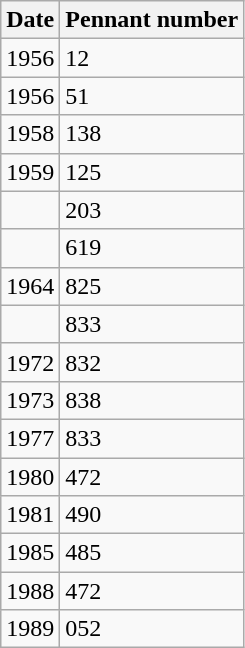<table class="wikitable">
<tr>
<th>Date</th>
<th>Pennant number</th>
</tr>
<tr>
<td>1956</td>
<td>12</td>
</tr>
<tr>
<td>1956</td>
<td>51</td>
</tr>
<tr>
<td>1958</td>
<td>138</td>
</tr>
<tr>
<td>1959</td>
<td>125</td>
</tr>
<tr>
<td></td>
<td>203</td>
</tr>
<tr>
<td></td>
<td>619</td>
</tr>
<tr>
<td>1964</td>
<td>825</td>
</tr>
<tr>
<td></td>
<td>833</td>
</tr>
<tr>
<td>1972</td>
<td>832</td>
</tr>
<tr>
<td>1973</td>
<td>838</td>
</tr>
<tr>
<td>1977</td>
<td>833</td>
</tr>
<tr>
<td>1980</td>
<td>472</td>
</tr>
<tr>
<td>1981</td>
<td>490</td>
</tr>
<tr>
<td>1985</td>
<td>485</td>
</tr>
<tr>
<td>1988</td>
<td>472</td>
</tr>
<tr>
<td>1989</td>
<td>052</td>
</tr>
</table>
